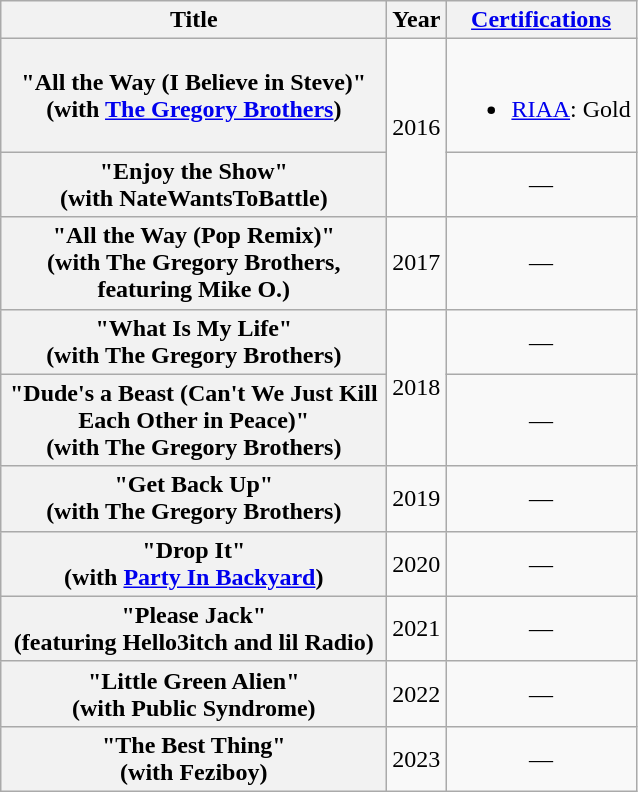<table class="wikitable plainrowheaders" style="text-align:center;">
<tr>
<th scope="col" width=250em>Title</th>
<th scope="col">Year</th>
<th><a href='#'>Certifications</a></th>
</tr>
<tr>
<th scope="row">"All the Way (I Believe in Steve)"<br><span>(with <a href='#'>The Gregory Brothers</a>)</span></th>
<td rowspan="2">2016</td>
<td><br><ul><li><a href='#'>RIAA</a>: Gold</li></ul></td>
</tr>
<tr>
<th scope="row">"Enjoy the Show"<br><span>(with NateWantsToBattle)</span></th>
<td>—</td>
</tr>
<tr>
<th scope="row">"All the Way (Pop Remix)"<br><span>(with The Gregory Brothers, featuring Mike O.)</span></th>
<td>2017</td>
<td>—</td>
</tr>
<tr>
<th scope="row">"What Is My Life"<br><span>(with The Gregory Brothers)</span></th>
<td rowspan="2">2018</td>
<td>—</td>
</tr>
<tr>
<th scope="row">"Dude's a Beast (Can't We Just Kill Each Other in Peace)"<br><span>(with The Gregory Brothers)</span></th>
<td>—</td>
</tr>
<tr>
<th scope="row">"Get Back Up"<br><span>(with The Gregory Brothers)</span></th>
<td>2019</td>
<td>—</td>
</tr>
<tr>
<th scope="row">"Drop It"<br><span>(with <a href='#'>Party In Backyard</a>)</span></th>
<td>2020</td>
<td>—</td>
</tr>
<tr>
<th scope="row">"Please Jack"<br><span>(featuring Hello3itch and lil Radio)</span></th>
<td>2021</td>
<td>—</td>
</tr>
<tr>
<th scope="row">"Little Green Alien"<br><span>(with Public Syndrome)</span></th>
<td>2022</td>
<td>—</td>
</tr>
<tr>
<th scope="row">"The Best Thing"<br><span>(with Feziboy)</span></th>
<td>2023</td>
<td>—</td>
</tr>
</table>
